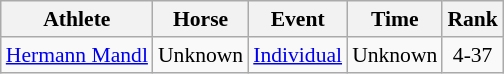<table class=wikitable style="font-size:90%">
<tr>
<th>Athlete</th>
<th>Horse</th>
<th>Event</th>
<th>Time</th>
<th>Rank</th>
</tr>
<tr align=center>
<td align=left><a href='#'>Hermann Mandl</a></td>
<td align=left>Unknown</td>
<td align=left><a href='#'>Individual</a></td>
<td>Unknown</td>
<td>4-37</td>
</tr>
</table>
